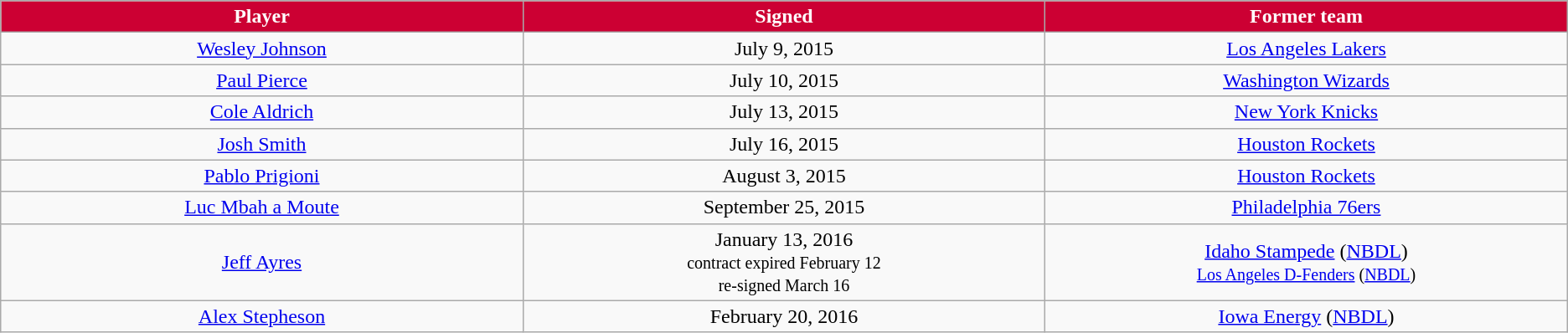<table class="wikitable sortable sortable">
<tr>
<th style="background:#CC0033; color:white" width="10%">Player</th>
<th style="background:#CC0033; color:white" width="10%">Signed</th>
<th style="background:#CC0033; color:white" width="10%">Former team</th>
</tr>
<tr style="text-align: center">
<td><a href='#'>Wesley Johnson</a></td>
<td>July 9, 2015</td>
<td><a href='#'>Los Angeles Lakers</a></td>
</tr>
<tr style="text-align: center">
<td><a href='#'>Paul Pierce</a></td>
<td>July 10, 2015</td>
<td><a href='#'>Washington Wizards</a></td>
</tr>
<tr style="text-align: center">
<td><a href='#'>Cole Aldrich</a></td>
<td>July 13, 2015</td>
<td><a href='#'>New York Knicks</a></td>
</tr>
<tr style="text-align: center">
<td><a href='#'>Josh Smith</a></td>
<td>July 16, 2015</td>
<td><a href='#'>Houston Rockets</a></td>
</tr>
<tr style="text-align: center">
<td><a href='#'>Pablo Prigioni</a></td>
<td>August 3, 2015</td>
<td><a href='#'>Houston Rockets</a></td>
</tr>
<tr style="text-align: center">
<td><a href='#'>Luc Mbah a Moute</a></td>
<td>September 25, 2015</td>
<td><a href='#'>Philadelphia 76ers</a></td>
</tr>
<tr style="text-align: center">
<td><a href='#'>Jeff Ayres</a></td>
<td>January 13, 2016 <br><small>contract expired February 12 <br>re-signed March 16</small></td>
<td><a href='#'>Idaho Stampede</a> (<a href='#'>NBDL</a>) <br><small><a href='#'>Los Angeles D-Fenders</a> (<a href='#'>NBDL</a>)</small></td>
</tr>
<tr style="text-align: center">
<td><a href='#'>Alex Stepheson</a></td>
<td>February 20, 2016</td>
<td><a href='#'>Iowa Energy</a> (<a href='#'>NBDL</a>)</td>
</tr>
</table>
